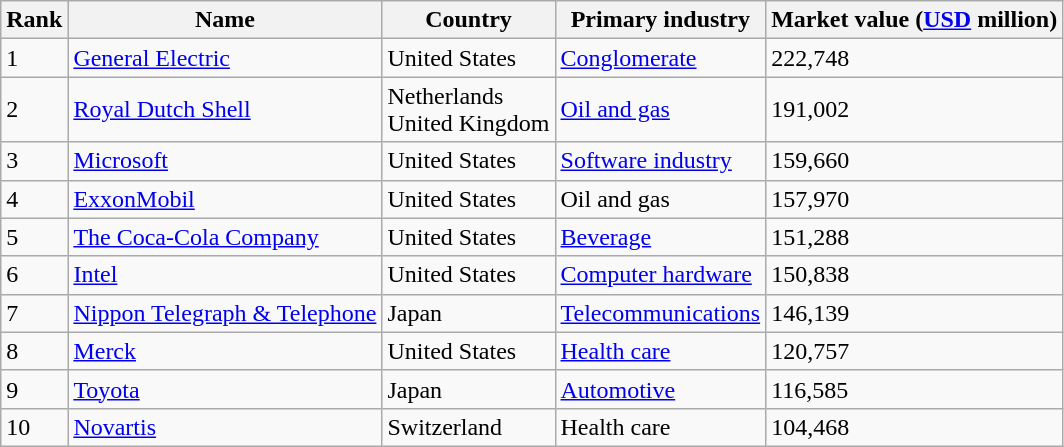<table class="wikitable sortable">
<tr>
<th>Rank</th>
<th>Name</th>
<th>Country</th>
<th>Primary industry</th>
<th>Market value (<a href='#'>USD</a> million)</th>
</tr>
<tr>
<td>1</td>
<td><a href='#'>General Electric</a></td>
<td>United States</td>
<td><a href='#'>Conglomerate</a></td>
<td>222,748</td>
</tr>
<tr>
<td>2</td>
<td><a href='#'>Royal Dutch Shell</a></td>
<td>Netherlands<br>United Kingdom</td>
<td><a href='#'>Oil and gas</a></td>
<td>191,002</td>
</tr>
<tr>
<td>3</td>
<td><a href='#'>Microsoft</a></td>
<td>United States</td>
<td><a href='#'>Software industry</a></td>
<td>159,660</td>
</tr>
<tr>
<td>4</td>
<td><a href='#'>ExxonMobil</a></td>
<td>United States</td>
<td>Oil and gas</td>
<td>157,970</td>
</tr>
<tr>
<td>5</td>
<td><a href='#'>The Coca-Cola Company</a></td>
<td>United States</td>
<td><a href='#'>Beverage</a></td>
<td>151,288</td>
</tr>
<tr>
<td>6</td>
<td><a href='#'>Intel</a></td>
<td>United States</td>
<td><a href='#'>Computer hardware</a></td>
<td>150,838</td>
</tr>
<tr>
<td>7</td>
<td><a href='#'>Nippon Telegraph & Telephone</a></td>
<td>Japan</td>
<td><a href='#'>Telecommunications</a></td>
<td>146,139</td>
</tr>
<tr>
<td>8</td>
<td><a href='#'>Merck</a></td>
<td>United States</td>
<td><a href='#'>Health care</a></td>
<td>120,757</td>
</tr>
<tr>
<td>9</td>
<td><a href='#'>Toyota</a></td>
<td>Japan</td>
<td><a href='#'>Automotive</a></td>
<td>116,585</td>
</tr>
<tr>
<td>10</td>
<td><a href='#'>Novartis</a></td>
<td>Switzerland</td>
<td>Health care</td>
<td>104,468</td>
</tr>
</table>
